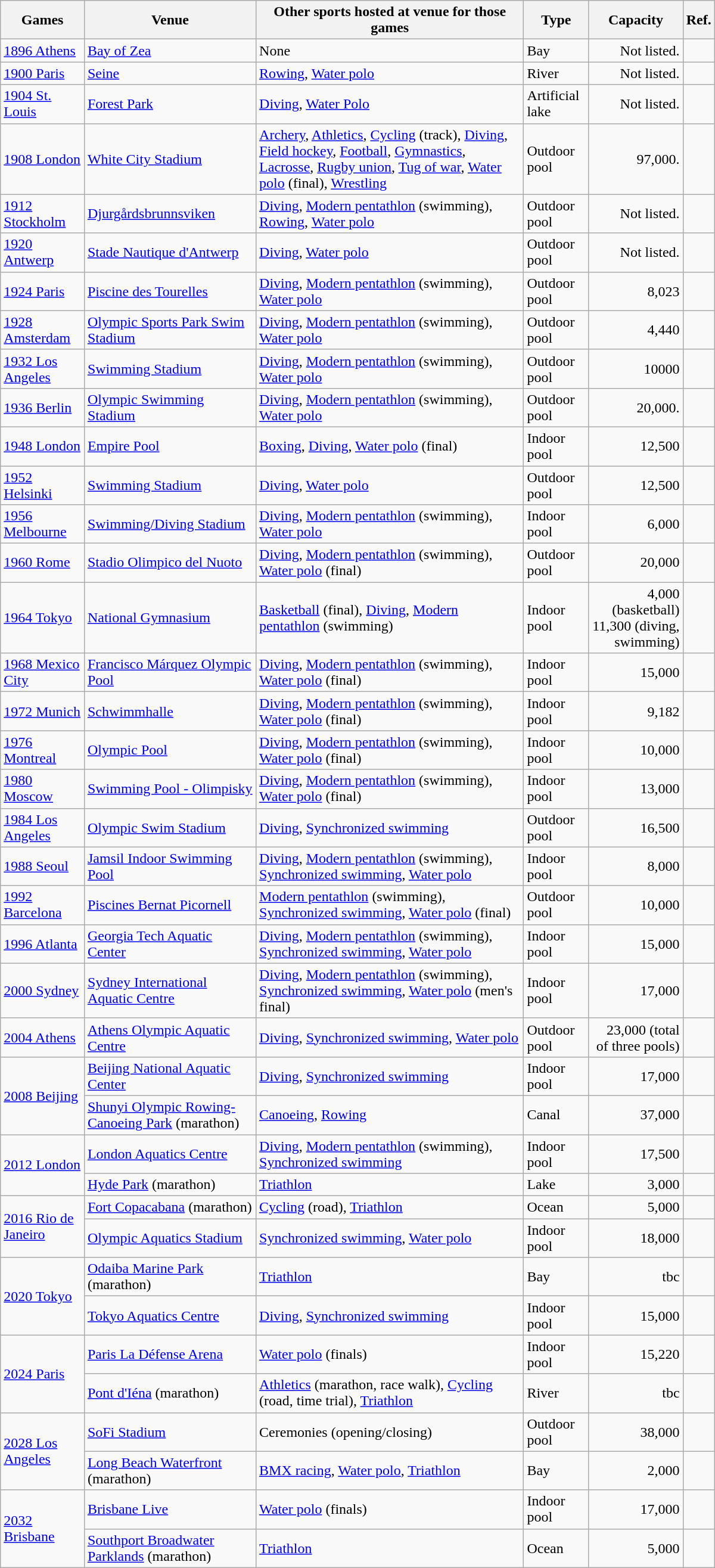<table class="wikitable sortable" width=800px>
<tr>
<th>Games</th>
<th>Venue</th>
<th>Other sports hosted at venue for those games</th>
<th>Type</th>
<th>Capacity</th>
<th>Ref.</th>
</tr>
<tr>
<td><a href='#'>1896 Athens</a></td>
<td><a href='#'>Bay of Zea</a></td>
<td>None</td>
<td>Bay</td>
<td align="right">Not listed.</td>
<td align=center></td>
</tr>
<tr>
<td><a href='#'>1900 Paris</a></td>
<td><a href='#'>Seine</a></td>
<td><a href='#'>Rowing</a>, <a href='#'>Water polo</a></td>
<td>River</td>
<td align="right">Not listed.</td>
<td align=center></td>
</tr>
<tr>
<td><a href='#'>1904 St. Louis</a></td>
<td><a href='#'>Forest Park</a></td>
<td><a href='#'>Diving</a>, <a href='#'>Water Polo</a></td>
<td>Artificial lake</td>
<td align="right">Not listed.</td>
<td align=center></td>
</tr>
<tr>
<td><a href='#'>1908 London</a></td>
<td><a href='#'>White City Stadium</a></td>
<td><a href='#'>Archery</a>, <a href='#'>Athletics</a>, <a href='#'>Cycling</a> (track), <a href='#'>Diving</a>, <a href='#'>Field hockey</a>, <a href='#'>Football</a>, <a href='#'>Gymnastics</a>, <a href='#'>Lacrosse</a>, <a href='#'>Rugby union</a>, <a href='#'>Tug of war</a>, <a href='#'>Water polo</a> (final), <a href='#'>Wrestling</a></td>
<td>Outdoor pool</td>
<td align="right">97,000.</td>
<td align=center></td>
</tr>
<tr>
<td><a href='#'>1912 Stockholm</a></td>
<td><a href='#'>Djurgårdsbrunnsviken</a></td>
<td><a href='#'>Diving</a>, <a href='#'>Modern pentathlon</a> (swimming), <a href='#'>Rowing</a>, <a href='#'>Water polo</a></td>
<td>Outdoor pool</td>
<td align="right">Not listed.</td>
<td align=center></td>
</tr>
<tr>
<td><a href='#'>1920 Antwerp</a></td>
<td><a href='#'>Stade Nautique d'Antwerp</a></td>
<td><a href='#'>Diving</a>, <a href='#'>Water polo</a></td>
<td>Outdoor pool</td>
<td align="right">Not listed.</td>
<td align=center></td>
</tr>
<tr>
<td><a href='#'>1924 Paris</a></td>
<td><a href='#'>Piscine des Tourelles</a></td>
<td><a href='#'>Diving</a>, <a href='#'>Modern pentathlon</a> (swimming), <a href='#'>Water polo</a></td>
<td>Outdoor pool</td>
<td align="right">8,023</td>
<td align=center></td>
</tr>
<tr>
<td><a href='#'>1928 Amsterdam</a></td>
<td><a href='#'>Olympic Sports Park Swim Stadium</a></td>
<td><a href='#'>Diving</a>, <a href='#'>Modern pentathlon</a> (swimming), <a href='#'>Water polo</a></td>
<td>Outdoor pool</td>
<td align="right">4,440</td>
<td align=center></td>
</tr>
<tr>
<td><a href='#'>1932 Los Angeles</a></td>
<td><a href='#'>Swimming Stadium</a></td>
<td><a href='#'>Diving</a>, <a href='#'>Modern pentathlon</a> (swimming), <a href='#'>Water polo</a></td>
<td>Outdoor pool</td>
<td align="right">10000</td>
<td align=center></td>
</tr>
<tr>
<td><a href='#'>1936 Berlin</a></td>
<td><a href='#'>Olympic Swimming Stadium</a></td>
<td><a href='#'>Diving</a>, <a href='#'>Modern pentathlon</a> (swimming), <a href='#'>Water polo</a></td>
<td>Outdoor pool</td>
<td align="right">20,000.</td>
<td align=center></td>
</tr>
<tr>
<td><a href='#'>1948 London</a></td>
<td><a href='#'>Empire Pool</a></td>
<td><a href='#'>Boxing</a>, <a href='#'>Diving</a>, <a href='#'>Water polo</a> (final)</td>
<td>Indoor pool</td>
<td align="right">12,500</td>
<td align=center></td>
</tr>
<tr>
<td><a href='#'>1952 Helsinki</a></td>
<td><a href='#'>Swimming Stadium</a></td>
<td><a href='#'>Diving</a>, <a href='#'>Water polo</a></td>
<td>Outdoor pool</td>
<td align="right">12,500</td>
<td align=center></td>
</tr>
<tr>
<td><a href='#'>1956 Melbourne</a></td>
<td><a href='#'>Swimming/Diving Stadium</a></td>
<td><a href='#'>Diving</a>, <a href='#'>Modern pentathlon</a> (swimming), <a href='#'>Water polo</a></td>
<td>Indoor pool</td>
<td align="right">6,000</td>
<td align=center></td>
</tr>
<tr>
<td><a href='#'>1960 Rome</a></td>
<td><a href='#'>Stadio Olimpico del Nuoto</a></td>
<td><a href='#'>Diving</a>, <a href='#'>Modern pentathlon</a> (swimming), <a href='#'>Water polo</a> (final)</td>
<td>Outdoor pool</td>
<td align="right">20,000</td>
<td align=center></td>
</tr>
<tr>
<td><a href='#'>1964 Tokyo</a></td>
<td><a href='#'>National Gymnasium</a></td>
<td><a href='#'>Basketball</a> (final), <a href='#'>Diving</a>, <a href='#'>Modern pentathlon</a> (swimming)</td>
<td>Indoor pool</td>
<td align="right">4,000 (basketball)<br>11,300 (diving, swimming)</td>
<td align=center></td>
</tr>
<tr>
<td><a href='#'>1968 Mexico City</a></td>
<td><a href='#'>Francisco Márquez Olympic Pool</a></td>
<td><a href='#'>Diving</a>, <a href='#'>Modern pentathlon</a> (swimming), <a href='#'>Water polo</a> (final)</td>
<td>Indoor pool</td>
<td align="right">15,000</td>
<td align=center></td>
</tr>
<tr>
<td><a href='#'>1972 Munich</a></td>
<td><a href='#'>Schwimmhalle</a></td>
<td><a href='#'>Diving</a>, <a href='#'>Modern pentathlon</a> (swimming), <a href='#'>Water polo</a> (final)</td>
<td>Indoor pool</td>
<td align="right">9,182</td>
<td align=center></td>
</tr>
<tr>
<td><a href='#'>1976 Montreal</a></td>
<td><a href='#'>Olympic Pool</a></td>
<td><a href='#'>Diving</a>, <a href='#'>Modern pentathlon</a> (swimming), <a href='#'>Water polo</a> (final)</td>
<td>Indoor pool</td>
<td align="right">10,000</td>
<td align=center></td>
</tr>
<tr>
<td><a href='#'>1980 Moscow</a></td>
<td><a href='#'>Swimming Pool - Olimpisky</a></td>
<td><a href='#'>Diving</a>, <a href='#'>Modern pentathlon</a> (swimming), <a href='#'>Water polo</a> (final)</td>
<td>Indoor pool</td>
<td align="right">13,000</td>
<td align=center></td>
</tr>
<tr>
<td><a href='#'>1984 Los Angeles</a></td>
<td><a href='#'>Olympic Swim Stadium</a></td>
<td><a href='#'>Diving</a>, <a href='#'>Synchronized swimming</a></td>
<td>Outdoor pool</td>
<td align="right">16,500</td>
<td align=center></td>
</tr>
<tr>
<td><a href='#'>1988 Seoul</a></td>
<td><a href='#'>Jamsil Indoor Swimming Pool</a></td>
<td><a href='#'>Diving</a>, <a href='#'>Modern pentathlon</a> (swimming), <a href='#'>Synchronized swimming</a>, <a href='#'>Water polo</a></td>
<td>Indoor pool</td>
<td align="right">8,000</td>
<td align=center></td>
</tr>
<tr>
<td><a href='#'>1992 Barcelona</a></td>
<td><a href='#'>Piscines Bernat Picornell</a></td>
<td><a href='#'>Modern pentathlon</a> (swimming), <a href='#'>Synchronized swimming</a>, <a href='#'>Water polo</a> (final)</td>
<td>Outdoor pool</td>
<td align="right">10,000</td>
<td align=center></td>
</tr>
<tr>
<td><a href='#'>1996 Atlanta</a></td>
<td><a href='#'>Georgia Tech Aquatic Center</a></td>
<td><a href='#'>Diving</a>, <a href='#'>Modern pentathlon</a> (swimming), <a href='#'>Synchronized swimming</a>, <a href='#'>Water polo</a></td>
<td>Indoor pool</td>
<td align="right">15,000</td>
<td align=center></td>
</tr>
<tr>
<td><a href='#'>2000 Sydney</a></td>
<td><a href='#'>Sydney International Aquatic Centre</a></td>
<td><a href='#'>Diving</a>, <a href='#'>Modern pentathlon</a> (swimming), <a href='#'>Synchronized swimming</a>, <a href='#'>Water polo</a> (men's final)</td>
<td>Indoor pool</td>
<td align="right">17,000</td>
<td align=center></td>
</tr>
<tr>
<td><a href='#'>2004 Athens</a></td>
<td><a href='#'>Athens Olympic Aquatic Centre</a></td>
<td><a href='#'>Diving</a>, <a href='#'>Synchronized swimming</a>, <a href='#'>Water polo</a></td>
<td>Outdoor pool</td>
<td align="right">23,000 (total of three pools)</td>
<td align=center></td>
</tr>
<tr>
<td rowspan="2"><a href='#'>2008 Beijing</a></td>
<td><a href='#'>Beijing National Aquatic Center</a></td>
<td><a href='#'>Diving</a>, <a href='#'>Synchronized swimming</a></td>
<td>Indoor pool</td>
<td align="right">17,000</td>
<td align=center></td>
</tr>
<tr>
<td><a href='#'>Shunyi Olympic Rowing-Canoeing Park</a> (marathon)</td>
<td><a href='#'>Canoeing</a>, <a href='#'>Rowing</a></td>
<td>Canal</td>
<td align="right">37,000</td>
<td align=center></td>
</tr>
<tr>
<td rowspan="2"><a href='#'>2012 London</a></td>
<td><a href='#'>London Aquatics Centre</a></td>
<td><a href='#'>Diving</a>, <a href='#'>Modern pentathlon</a> (swimming), <a href='#'>Synchronized swimming</a></td>
<td>Indoor pool</td>
<td align="right">17,500</td>
<td align=center></td>
</tr>
<tr>
<td><a href='#'>Hyde Park</a> (marathon)</td>
<td><a href='#'>Triathlon</a></td>
<td>Lake</td>
<td align="right">3,000</td>
<td align=center></td>
</tr>
<tr>
<td rowspan="2"><a href='#'>2016 Rio de Janeiro</a></td>
<td><a href='#'>Fort Copacabana</a> (marathon)</td>
<td><a href='#'>Cycling</a> (road), <a href='#'>Triathlon</a></td>
<td>Ocean</td>
<td align="right">5,000</td>
<td align="center"></td>
</tr>
<tr>
<td><a href='#'>Olympic Aquatics Stadium</a></td>
<td><a href='#'>Synchronized swimming</a>, <a href='#'>Water polo</a></td>
<td>Indoor pool</td>
<td align="right">18,000</td>
<td align="center"></td>
</tr>
<tr>
<td rowspan="2"><a href='#'>2020 Tokyo</a></td>
<td><a href='#'>Odaiba Marine Park</a> (marathon)</td>
<td><a href='#'>Triathlon</a></td>
<td>Bay</td>
<td align="right">tbc</td>
<td align=center></td>
</tr>
<tr>
<td><a href='#'>Tokyo Aquatics Centre</a></td>
<td><a href='#'>Diving</a>, <a href='#'>Synchronized swimming</a></td>
<td>Indoor pool</td>
<td align="right">15,000</td>
<td align="center"></td>
</tr>
<tr>
<td rowspan="2"><a href='#'>2024 Paris</a></td>
<td><a href='#'>Paris La Défense Arena</a></td>
<td><a href='#'>Water polo</a> (finals)</td>
<td>Indoor pool</td>
<td align="right">15,220</td>
<td align=center></td>
</tr>
<tr>
<td><a href='#'>Pont d'Iéna</a> (marathon)</td>
<td><a href='#'>Athletics</a> (marathon, race walk), <a href='#'>Cycling</a> (road, time trial), <a href='#'>Triathlon</a></td>
<td>River</td>
<td align="right">tbc</td>
<td align=center></td>
</tr>
<tr>
<td rowspan="2"><a href='#'>2028 Los Angeles</a></td>
<td><a href='#'>SoFi Stadium</a></td>
<td>Ceremonies (opening/closing)</td>
<td>Outdoor pool</td>
<td align="right">38,000</td>
<td align=center></td>
</tr>
<tr>
<td><a href='#'>Long Beach Waterfront</a> (marathon)</td>
<td><a href='#'>BMX racing</a>, <a href='#'>Water polo</a>, <a href='#'>Triathlon</a></td>
<td>Bay</td>
<td align="right">2,000</td>
<td align=center></td>
</tr>
<tr>
<td rowspan="2"><a href='#'>2032 Brisbane</a></td>
<td><a href='#'>Brisbane Live</a></td>
<td><a href='#'>Water polo</a> (finals)</td>
<td>Indoor pool</td>
<td align="right">17,000</td>
<td align=center></td>
</tr>
<tr>
<td><a href='#'>Southport Broadwater Parklands</a> (marathon)</td>
<td><a href='#'>Triathlon</a></td>
<td>Ocean</td>
<td align="right">5,000</td>
<td align=center></td>
</tr>
</table>
